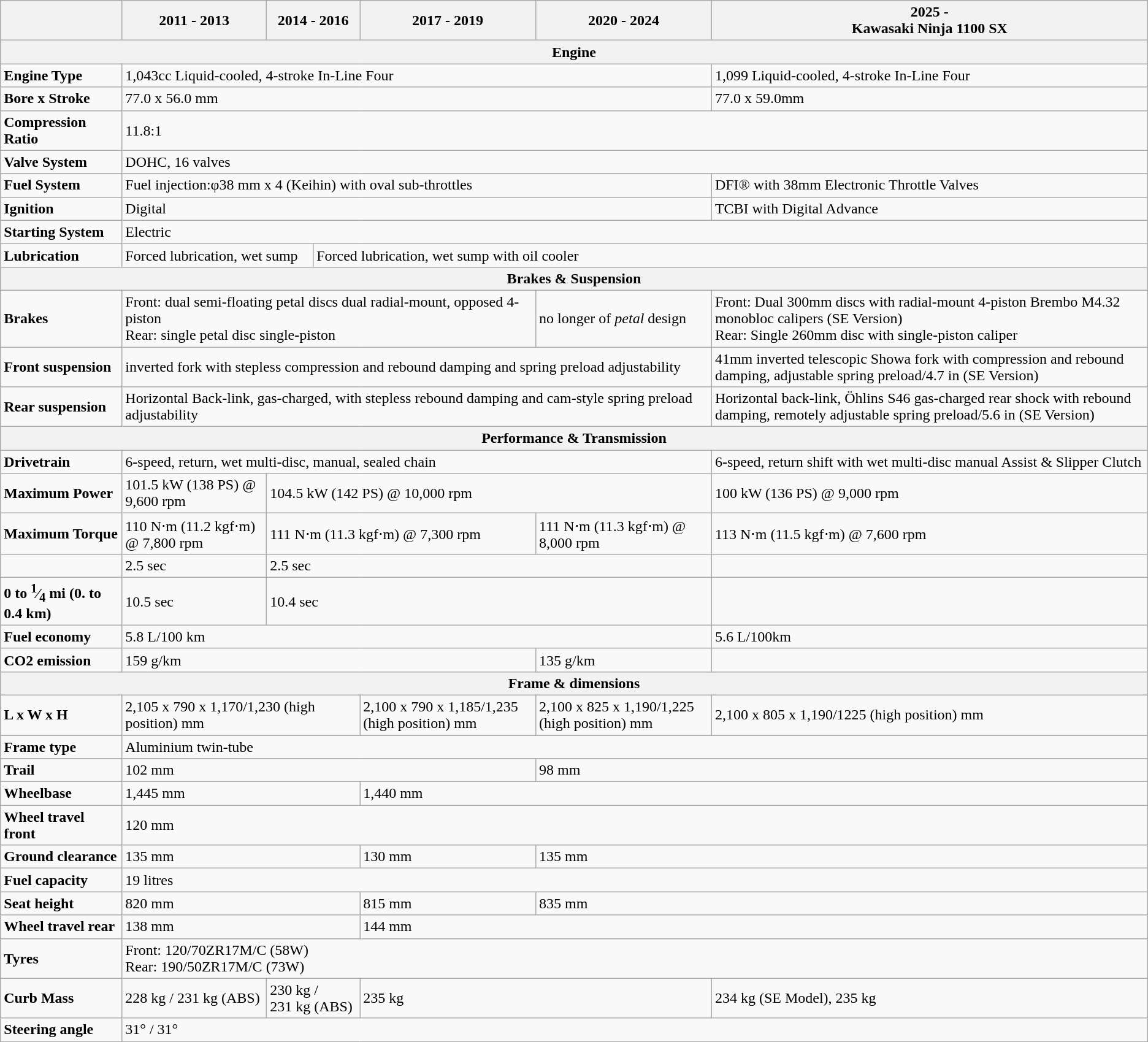<table class="wikitable mw-collapsible">
<tr>
<th></th>
<th>2011 - 2013</th>
<th colspan="2">2014 - 2016</th>
<th>2017 - 2019</th>
<th>2020 - 2024</th>
<th>2025 -<br>Kawasaki Ninja 1100 SX</th>
</tr>
<tr>
<th colspan="7"><strong>Engine</strong></th>
</tr>
<tr>
<td><strong>Engine Type</strong></td>
<td colspan="5">1,043cc Liquid-cooled, 4-stroke In-Line Four</td>
<td>1,099 Liquid-cooled, 4-stroke In-Line Four</td>
</tr>
<tr>
<td><strong>Bore x Stroke</strong></td>
<td colspan="5">77.0 x 56.0 mm</td>
<td>77.0 x 59.0mm</td>
</tr>
<tr>
<td><strong>Compression Ratio</strong></td>
<td colspan="6">11.8:1</td>
</tr>
<tr>
<td><strong>Valve System</strong></td>
<td colspan="6">DOHC, 16 valves</td>
</tr>
<tr>
<td><strong>Fuel System</strong></td>
<td colspan="5">Fuel injection:φ38 mm x 4 (Keihin) with oval sub-throttles</td>
<td>DFI® with 38mm Electronic Throttle Valves</td>
</tr>
<tr>
<td><strong>Ignition</strong></td>
<td colspan="5">Digital</td>
<td>TCBI with Digital Advance</td>
</tr>
<tr>
<td><strong>Starting System</strong></td>
<td colspan="6">Electric</td>
</tr>
<tr>
<td><strong>Lubrication</strong></td>
<td colspan="2">Forced lubrication, wet sump</td>
<td colspan="4">Forced lubrication, wet sump with oil cooler</td>
</tr>
<tr>
<th colspan="7">Brakes & Suspension</th>
</tr>
<tr>
<td><strong>Brakes</strong></td>
<td colspan="4">Front: dual semi-floating  petal discs dual radial-mount, opposed 4-piston<br>Rear: single  petal disc single-piston</td>
<td>no longer of <em>petal</em> design</td>
<td>Front: Dual 300mm discs with radial-mount 4-piston Brembo M4.32 monobloc calipers (SE Version)<br>Rear: Single 260mm disc with single-piston caliper</td>
</tr>
<tr>
<td><strong>Front suspension</strong></td>
<td colspan="5"> inverted fork with stepless compression and rebound damping and spring preload adjustability</td>
<td>41mm inverted telescopic Showa fork with compression and rebound damping, adjustable spring preload/4.7 in (SE Version)</td>
</tr>
<tr>
<td><strong>Rear suspension</strong></td>
<td colspan="5">Horizontal Back-link, gas-charged, with stepless rebound damping and cam-style spring preload adjustability</td>
<td>Horizontal back-link, Öhlins S46 gas-charged rear shock with rebound damping, remotely adjustable spring preload/5.6 in (SE Version)</td>
</tr>
<tr>
<th colspan="7"><strong>Performance & Transmission</strong></th>
</tr>
<tr>
<td><strong>Drivetrain</strong></td>
<td colspan="5">6-speed, return, wet multi-disc, manual, sealed chain</td>
<td>6-speed, return shift with wet multi-disc manual Assist & Slipper Clutch</td>
</tr>
<tr>
<td><strong>Maximum Power</strong></td>
<td>101.5 kW (138 PS) @ 9,600 rpm</td>
<td colspan="4">104.5 kW (142 PS) @ 10,000 rpm</td>
<td>100 kW (136 PS) @ 9,000 rpm</td>
</tr>
<tr>
<td><strong>Maximum Torque</strong></td>
<td>110 N⋅m (11.2 kgf⋅m) @ 7,800 rpm</td>
<td colspan="3">111 N⋅m (11.3 kgf⋅m) @ 7,300 rpm</td>
<td>111 N⋅m (11.3 kgf⋅m) @ 8,000 rpm</td>
<td>113 N⋅m (11.5 kgf⋅m) @ 7,600 rpm</td>
</tr>
<tr>
<td><strong></strong></td>
<td>2.5 sec</td>
<td colspan="4">2.5 sec</td>
<td></td>
</tr>
<tr>
<td><strong>0 to <sup>1</sup>⁄<sub>4</sub> mi (0. to 0.4 km)</strong></td>
<td>10.5 sec</td>
<td colspan="4">10.4 sec</td>
<td></td>
</tr>
<tr>
<td><strong>Fuel economy</strong></td>
<td colspan="5">5.8 L/100 km</td>
<td>5.6 L/100km</td>
</tr>
<tr>
<td><strong>CO2 emission</strong></td>
<td colspan="4">159 g/km</td>
<td>135 g/km</td>
<td></td>
</tr>
<tr>
<th colspan="7">Frame & dimensions</th>
</tr>
<tr>
<td><strong>L x W x H</strong></td>
<td colspan="3">2,105 x 790 x 1,170/1,230 (high position) mm</td>
<td>2,100 x 790 x 1,185/1,235 (high position) mm</td>
<td>2,100 x 825 x 1,190/1,225 (high position) mm</td>
<td>2,100 x 805 x 1,190/1225 (high position) mm</td>
</tr>
<tr>
<td><strong>Frame type</strong></td>
<td colspan="6">Aluminium twin-tube</td>
</tr>
<tr>
<td><strong>Trail</strong></td>
<td colspan="4">102 mm</td>
<td colspan="2">98 mm</td>
</tr>
<tr>
<td><strong>Wheelbase</strong></td>
<td colspan="3">1,445 mm</td>
<td colspan="3">1,440 mm</td>
</tr>
<tr>
<td><strong>Wheel travel front</strong></td>
<td colspan="6">120 mm</td>
</tr>
<tr>
<td><strong>Ground clearance</strong></td>
<td colspan="3">135 mm</td>
<td>130 mm</td>
<td colspan="2">135 mm</td>
</tr>
<tr>
<td><strong>Fuel capacity</strong></td>
<td colspan="6">19 litres</td>
</tr>
<tr>
<td><strong>Seat height</strong></td>
<td colspan="3">820 mm</td>
<td>815 mm</td>
<td colspan="2">835 mm</td>
</tr>
<tr>
<td><strong>Wheel travel rear</strong></td>
<td colspan="3">138 mm</td>
<td colspan="3">144 mm</td>
</tr>
<tr>
<td><strong>Tyres</strong></td>
<td colspan="6">Front: 120/70ZR17M/C (58W)<br>Rear: 190/50ZR17M/C (73W)</td>
</tr>
<tr>
<td><strong>Curb Mass</strong></td>
<td>228 kg / 231 kg (ABS)</td>
<td colspan="2">230 kg / 231 kg (ABS)</td>
<td colspan="2">235 kg</td>
<td>234 kg (SE Model), 235 kg</td>
</tr>
<tr>
<td><strong>Steering angle</strong></td>
<td colspan="6">31° / 31°</td>
</tr>
</table>
